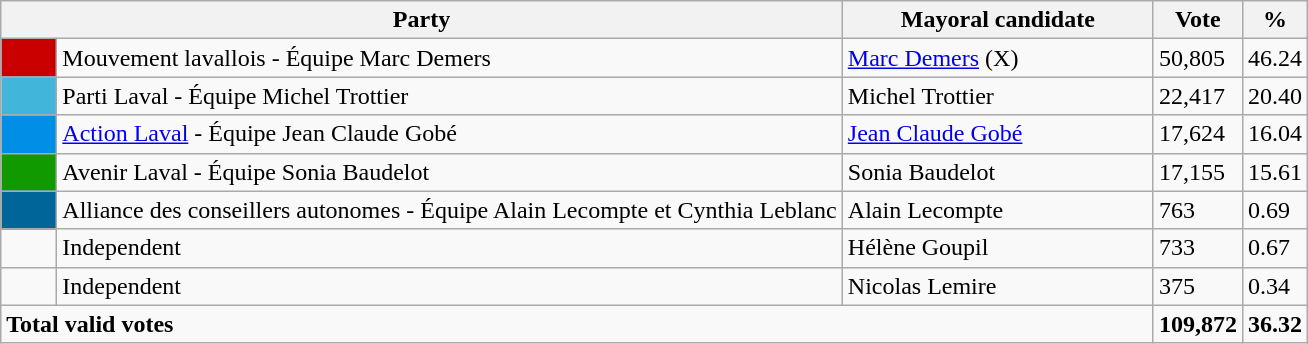<table class="wikitable">
<tr>
<th bgcolor="#DDDDFF" width="230px" colspan="2">Party</th>
<th bgcolor="#DDDDFF" width="200px">Mayoral candidate</th>
<th bgcolor="#DDDDFF" width="50px">Vote</th>
<th bgcolor="#DDDDFF" width="30px">%</th>
</tr>
<tr>
<td bgcolor=#CA0000> </td>
<td>Mouvement lavallois - Équipe Marc Demers</td>
<td><a href='#'>Marc Demers</a> (X)</td>
<td>50,805</td>
<td>46.24</td>
</tr>
<tr>
<td bgcolor=#41B5DA> </td>
<td>Parti Laval - Équipe Michel Trottier</td>
<td>Michel Trottier</td>
<td>22,417</td>
<td>20.40</td>
</tr>
<tr>
<td bgcolor=#008EE6> </td>
<td><a href='#'>Action Laval</a> - Équipe Jean Claude Gobé</td>
<td><a href='#'>Jean Claude Gobé</a></td>
<td>17,624</td>
<td>16.04</td>
</tr>
<tr>
<td bgcolor=#119900  width="30px"> </td>
<td>Avenir Laval - Équipe Sonia Baudelot</td>
<td>Sonia Baudelot</td>
<td>17,155</td>
<td>15.61</td>
</tr>
<tr>
<td bgcolor=#006699> </td>
<td>Alliance des conseillers autonomes - Équipe Alain Lecompte et Cynthia Leblanc</td>
<td>Alain Lecompte</td>
<td>763</td>
<td>0.69</td>
</tr>
<tr>
<td> </td>
<td>Independent</td>
<td>Hélène Goupil</td>
<td>733</td>
<td>0.67</td>
</tr>
<tr>
<td> </td>
<td>Independent</td>
<td>Nicolas Lemire</td>
<td>375</td>
<td>0.34</td>
</tr>
<tr>
<td colspan="3"><strong>Total valid votes</strong></td>
<td><strong>109,872</strong></td>
<td><strong>36.32</strong></td>
</tr>
</table>
